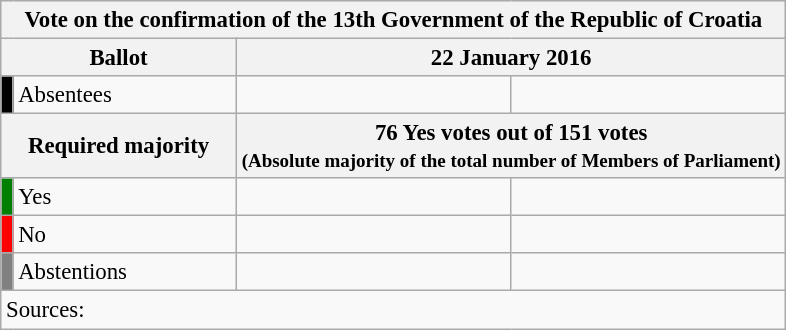<table class="wikitable" style="text-align:center; font-size:95%;">
<tr style="background:#e9e9e9;">
<th colspan="4">Vote on the confirmation of the 13th Government of the Republic of Croatia</th>
</tr>
<tr>
<th colspan="2" style="width:150px;">Ballot</th>
<th colspan="2" style="width:150px;">22 January 2016</th>
</tr>
<tr>
<th style="background:black;"></th>
<td style="text-align:left;">Absentees</td>
<td></td>
<td></td>
</tr>
<tr>
<th colspan="2">Required majority</th>
<th colspan="2"><strong>76 Yes votes out of 151 votes<br><small>(Absolute majority of the total number of Members of Parliament)</small></strong></th>
</tr>
<tr>
<th style="width:1px; background:green;"></th>
<td style="text-align:left;">Yes</td>
<td></td>
<td></td>
</tr>
<tr>
<th style="background:red;"></th>
<td style="text-align:left;">No</td>
<td></td>
<td></td>
</tr>
<tr>
<th style="background:gray;"></th>
<td style="text-align:left;">Abstentions</td>
<td></td>
<td></td>
</tr>
<tr>
<td style="text-align:left;" colspan="4">Sources:</td>
</tr>
</table>
